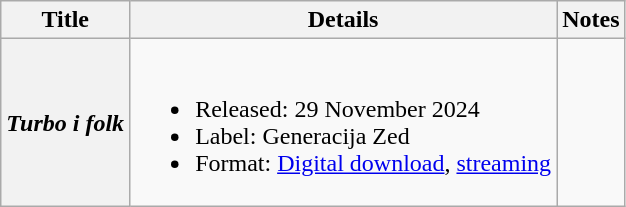<table class="wikitable plainrowheaders" style="text-align:center;">
<tr>
<th scope="col" rowspan="1">Title</th>
<th scope="col" rowspan="1">Details</th>
<th scope="col" rowspan="1">Notes</th>
</tr>
<tr>
<th scope="row"><em>Turbo i folk</em></th>
<td align="left"><br><ul><li>Released: 29 November 2024</li><li>Label: Generacija Zed</li><li>Format: <a href='#'>Digital download</a>, <a href='#'>streaming</a></li></ul></td>
<td></td>
</tr>
</table>
